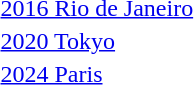<table>
<tr valign="top">
<td><a href='#'>2016 Rio de Janeiro</a><br></td>
<td> </td>
<td> </td>
<td> </td>
</tr>
<tr valign="top">
<td><a href='#'>2020 Tokyo</a><br></td>
<td> </td>
<td> </td>
<td> </td>
</tr>
<tr valign="top">
<td><a href='#'>2024 Paris</a><br></td>
<td> </td>
<td> </td>
<td> </td>
</tr>
<tr>
</tr>
</table>
